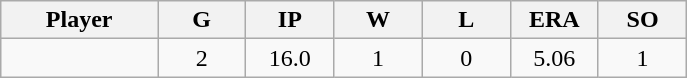<table class="wikitable sortable">
<tr>
<th bgcolor="#DDDDFF" width="16%">Player</th>
<th bgcolor="#DDDDFF" width="9%">G</th>
<th bgcolor="#DDDDFF" width="9%">IP</th>
<th bgcolor="#DDDDFF" width="9%">W</th>
<th bgcolor="#DDDDFF" width="9%">L</th>
<th bgcolor="#DDDDFF" width="9%">ERA</th>
<th bgcolor="#DDDDFF" width="9%">SO</th>
</tr>
<tr align="center">
<td></td>
<td>2</td>
<td>16.0</td>
<td>1</td>
<td>0</td>
<td>5.06</td>
<td>1</td>
</tr>
</table>
